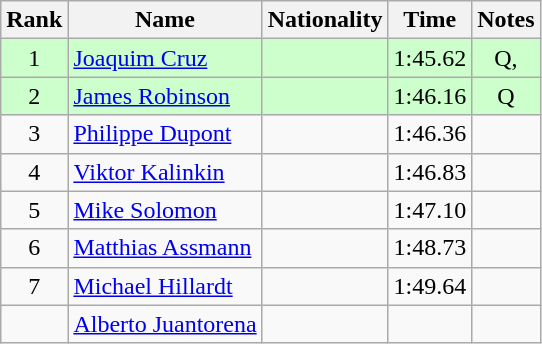<table class="wikitable sortable" style="text-align:center">
<tr>
<th>Rank</th>
<th>Name</th>
<th>Nationality</th>
<th>Time</th>
<th>Notes</th>
</tr>
<tr style="background:#ccffcc;">
<td align="center">1</td>
<td align=left><a href='#'>Joaquim Cruz</a></td>
<td align=left></td>
<td align="center">1:45.62</td>
<td>Q, </td>
</tr>
<tr style="background:#ccffcc;">
<td align="center">2</td>
<td align=left><a href='#'>James Robinson</a></td>
<td align=left></td>
<td align="center">1:46.16</td>
<td>Q</td>
</tr>
<tr>
<td align="center">3</td>
<td align=left><a href='#'>Philippe Dupont</a></td>
<td align=left></td>
<td align="center">1:46.36</td>
<td></td>
</tr>
<tr>
<td align="center">4</td>
<td align=left><a href='#'>Viktor Kalinkin</a></td>
<td align=left></td>
<td align="center">1:46.83</td>
<td></td>
</tr>
<tr>
<td align="center">5</td>
<td align=left><a href='#'>Mike Solomon</a></td>
<td align=left></td>
<td align="center">1:47.10</td>
<td></td>
</tr>
<tr>
<td align="center">6</td>
<td align=left><a href='#'>Matthias Assmann</a></td>
<td align=left></td>
<td align="center">1:48.73</td>
<td></td>
</tr>
<tr>
<td align="center">7</td>
<td align=left><a href='#'>Michael Hillardt</a></td>
<td align=left></td>
<td align="center">1:49.64</td>
<td></td>
</tr>
<tr>
<td align="center"></td>
<td align=left><a href='#'>Alberto Juantorena</a></td>
<td align=left></td>
<td></td>
<td align="center"></td>
</tr>
</table>
